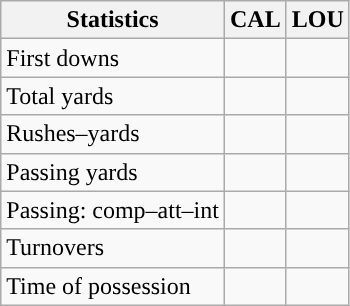<table class="wikitable" style="float:left">
<tr>
<th>Statistics</th>
<th>CAL</th>
<th>LOU</th>
</tr>
<tr>
<td>First downs</td>
<td></td>
<td></td>
</tr>
<tr>
<td>Total yards</td>
<td></td>
<td></td>
</tr>
<tr>
<td>Rushes–yards</td>
<td></td>
<td></td>
</tr>
<tr>
<td>Passing yards</td>
<td></td>
<td></td>
</tr>
<tr>
<td>Passing: comp–att–int</td>
<td></td>
<td></td>
</tr>
<tr>
<td>Turnovers</td>
<td></td>
<td></td>
</tr>
<tr>
<td>Time of possession</td>
<td></td>
<td></td>
</tr>
</table>
